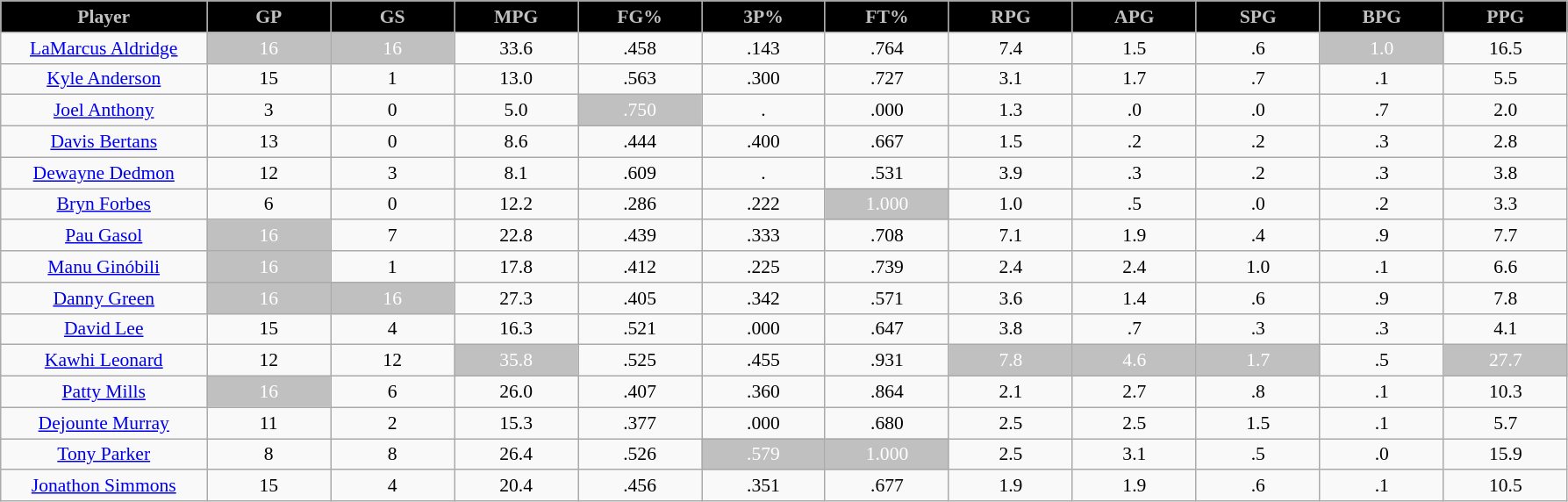<table class="wikitable sortable" style="font-size:90%; text-align:center; white-space:nowrap;">
<tr>
<th style="background:#000000;color:silver;" width="10%">Player</th>
<th style="background:#000000;color:silver;" width="6%">GP</th>
<th style="background:#000000;color:silver;" width="6%">GS</th>
<th style="background:#000000;color:silver;" width="6%">MPG</th>
<th style="background:#000000;color:silver;" width="6%">FG%</th>
<th style="background:#000000;color:silver;" width="6%">3P%</th>
<th style="background:#000000;color:silver;" width="6%">FT%</th>
<th style="background:#000000;color:silver;" width="6%">RPG</th>
<th style="background:#000000;color:silver;" width="6%">APG</th>
<th style="background:#000000;color:silver;" width="6%">SPG</th>
<th style="background:#000000;color:silver;" width="6%">BPG</th>
<th style="background:#000000;color:silver;" width="6%">PPG</th>
</tr>
<tr>
<td><a href='#'>LaMarcus Aldridge</a></td>
<td style="background:silver;color:#FFFFFF;">16</td>
<td style="background:silver;color:#FFFFFF;">16</td>
<td>33.6</td>
<td>.458</td>
<td>.143</td>
<td>.764</td>
<td>7.4</td>
<td>1.5</td>
<td>.6</td>
<td style="background:silver;color:#FFFFFF;">1.0</td>
<td>16.5</td>
</tr>
<tr>
<td><a href='#'>Kyle Anderson</a></td>
<td>15</td>
<td>1</td>
<td>13.0</td>
<td>.563</td>
<td>.300</td>
<td>.727</td>
<td>3.1</td>
<td>1.7</td>
<td>.7</td>
<td>.1</td>
<td>5.5</td>
</tr>
<tr>
<td><a href='#'>Joel Anthony</a></td>
<td>3</td>
<td>0</td>
<td>5.0</td>
<td style="background:silver;color:#FFFFFF;">.750</td>
<td>.</td>
<td>.000</td>
<td>1.3</td>
<td>.0</td>
<td>.0</td>
<td>.7</td>
<td>2.0</td>
</tr>
<tr>
<td><a href='#'>Davis Bertans</a></td>
<td>13</td>
<td>0</td>
<td>8.6</td>
<td>.444</td>
<td>.400</td>
<td>.667</td>
<td>1.5</td>
<td>.2</td>
<td>.2</td>
<td>.3</td>
<td>2.8</td>
</tr>
<tr>
<td><a href='#'>Dewayne Dedmon</a></td>
<td>12</td>
<td>3</td>
<td>8.1</td>
<td>.609</td>
<td>.</td>
<td>.531</td>
<td>3.9</td>
<td>.3</td>
<td>.2</td>
<td>.3</td>
<td>3.8</td>
</tr>
<tr>
<td><a href='#'>Bryn Forbes</a></td>
<td>6</td>
<td>0</td>
<td>12.2</td>
<td>.286</td>
<td>.222</td>
<td style="background:silver;color:#FFFFFF;">1.000</td>
<td>1.0</td>
<td>.5</td>
<td>.0</td>
<td>.2</td>
<td>3.3</td>
</tr>
<tr>
<td><a href='#'>Pau Gasol</a></td>
<td style="background:silver;color:#FFFFFF;">16</td>
<td>7</td>
<td>22.8</td>
<td>.439</td>
<td>.333</td>
<td>.708</td>
<td>7.1</td>
<td>1.9</td>
<td>.4</td>
<td>.9</td>
<td>7.7</td>
</tr>
<tr>
<td><a href='#'>Manu Ginóbili</a></td>
<td style="background:silver;color:#FFFFFF;">16</td>
<td>1</td>
<td>17.8</td>
<td>.412</td>
<td>.225</td>
<td>.739</td>
<td>2.4</td>
<td>2.4</td>
<td>1.0</td>
<td>.1</td>
<td>6.6</td>
</tr>
<tr>
<td><a href='#'>Danny Green</a></td>
<td style="background:silver;color:#FFFFFF;">16</td>
<td style="background:silver;color:#FFFFFF;">16</td>
<td>27.3</td>
<td>.405</td>
<td>.342</td>
<td>.571</td>
<td>3.6</td>
<td>1.4</td>
<td>.6</td>
<td>.9</td>
<td>7.8</td>
</tr>
<tr>
<td><a href='#'>David Lee</a></td>
<td>15</td>
<td>4</td>
<td>16.3</td>
<td>.521</td>
<td>.000</td>
<td>.647</td>
<td>3.8</td>
<td>.7</td>
<td>.3</td>
<td>.3</td>
<td>4.1</td>
</tr>
<tr>
<td><a href='#'>Kawhi Leonard</a></td>
<td>12</td>
<td>12</td>
<td style="background:silver;color:#FFFFFF;">35.8</td>
<td>.525</td>
<td>.455</td>
<td>.931</td>
<td style="background:silver;color:#FFFFFF;">7.8</td>
<td style="background:silver;color:#FFFFFF;">4.6</td>
<td style="background:silver;color:#FFFFFF;">1.7</td>
<td>.5</td>
<td style="background:silver;color:#FFFFFF;">27.7</td>
</tr>
<tr>
<td><a href='#'>Patty Mills</a></td>
<td style="background:silver;color:#FFFFFF;">16</td>
<td>6</td>
<td>26.0</td>
<td>.407</td>
<td>.360</td>
<td>.864</td>
<td>2.1</td>
<td>2.7</td>
<td>.8</td>
<td>.1</td>
<td>10.3</td>
</tr>
<tr>
<td><a href='#'>Dejounte Murray</a></td>
<td>11</td>
<td>2</td>
<td>15.3</td>
<td>.377</td>
<td>.000</td>
<td>.680</td>
<td>2.5</td>
<td>2.5</td>
<td>1.5</td>
<td>.1</td>
<td>5.7</td>
</tr>
<tr>
<td><a href='#'>Tony Parker</a></td>
<td>8</td>
<td>8</td>
<td>26.4</td>
<td>.526</td>
<td style="background:silver;color:#FFFFFF;">.579</td>
<td style="background:silver;color:#FFFFFF;">1.000</td>
<td>2.5</td>
<td>3.1</td>
<td>.5</td>
<td>.0</td>
<td>15.9</td>
</tr>
<tr>
<td><a href='#'>Jonathon Simmons</a></td>
<td>15</td>
<td>4</td>
<td>20.4</td>
<td>.456</td>
<td>.351</td>
<td>.677</td>
<td>1.9</td>
<td>1.9</td>
<td>.6</td>
<td>.1</td>
<td>10.5</td>
</tr>
</table>
